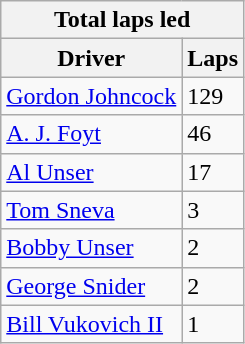<table class="wikitable">
<tr>
<th colspan=2>Total laps led</th>
</tr>
<tr>
<th>Driver</th>
<th>Laps</th>
</tr>
<tr>
<td><a href='#'>Gordon Johncock</a></td>
<td>129</td>
</tr>
<tr>
<td><a href='#'>A. J. Foyt</a></td>
<td>46</td>
</tr>
<tr>
<td><a href='#'>Al Unser</a></td>
<td>17</td>
</tr>
<tr>
<td><a href='#'>Tom Sneva</a></td>
<td>3</td>
</tr>
<tr>
<td><a href='#'>Bobby Unser</a></td>
<td>2</td>
</tr>
<tr>
<td><a href='#'>George Snider</a></td>
<td>2</td>
</tr>
<tr>
<td><a href='#'>Bill Vukovich II</a></td>
<td>1</td>
</tr>
</table>
